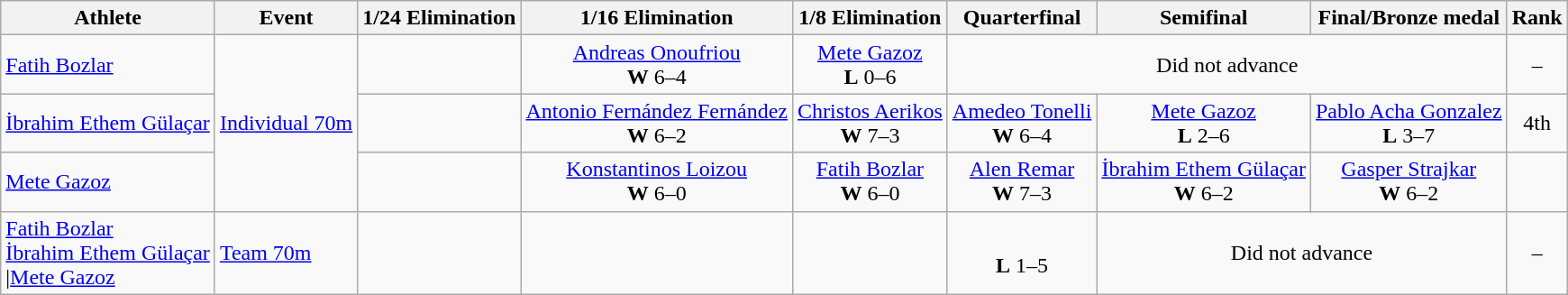<table class=wikitable>
<tr>
<th>Athlete</th>
<th>Event</th>
<th>1/24 Elimination</th>
<th>1/16 Elimination</th>
<th>1/8 Elimination</th>
<th>Quarterfinal</th>
<th>Semifinal</th>
<th>Final/Bronze medal</th>
<th>Rank</th>
</tr>
<tr align=center>
<td align=left><a href='#'>Fatih Bozlar</a></td>
<td align=left rowspan=3><a href='#'>Individual 70m</a></td>
<td></td>
<td> <a href='#'>Andreas Onoufriou</a> <br><strong>W</strong> 6–4</td>
<td> <a href='#'>Mete Gazoz</a> <br><strong>L</strong> 0–6</td>
<td colspan=3>Did not advance</td>
<td>–</td>
</tr>
<tr align=center>
<td align=left><a href='#'>İbrahim Ethem Gülaçar</a></td>
<td></td>
<td> <a href='#'>Antonio Fernández Fernández</a> <br><strong>W</strong> 6–2</td>
<td> <a href='#'>Christos Aerikos</a> <br><strong>W</strong> 7–3</td>
<td> <a href='#'>Amedeo Tonelli</a> <br><strong>W</strong> 6–4</td>
<td> <a href='#'>Mete Gazoz</a> <br><strong>L</strong> 2–6</td>
<td> <a href='#'>Pablo Acha Gonzalez</a> <br><strong>L</strong> 3–7</td>
<td>4th</td>
</tr>
<tr align=center>
<td align=left><a href='#'>Mete Gazoz</a></td>
<td></td>
<td> <a href='#'>Konstantinos Loizou</a> <br><strong>W</strong> 6–0</td>
<td> <a href='#'>Fatih Bozlar</a> <br><strong>W</strong> 6–0</td>
<td> <a href='#'>Alen Remar</a> <br><strong>W</strong> 7–3</td>
<td> <a href='#'>İbrahim Ethem Gülaçar</a> <br><strong>W</strong> 6–2</td>
<td> <a href='#'>Gasper Strajkar</a> <br><strong>W</strong> 6–2</td>
<td></td>
</tr>
<tr align=center>
<td align=left><a href='#'>Fatih Bozlar</a><br><a href='#'>İbrahim Ethem Gülaçar</a><br>|<a href='#'>Mete Gazoz</a></td>
<td align=left><a href='#'>Team 70m</a></td>
<td></td>
<td></td>
<td></td>
<td> <br> <strong>L</strong> 1–5</td>
<td colspan=2>Did not advance</td>
<td>–</td>
</tr>
</table>
